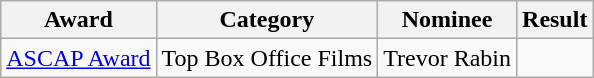<table class="wikitable sortable">
<tr>
<th>Award</th>
<th>Category</th>
<th>Nominee</th>
<th>Result</th>
</tr>
<tr>
<td rowspan="2"><a href='#'>ASCAP Award</a></td>
<td>Top Box Office Films</td>
<td>Trevor Rabin</td>
<td></td>
</tr>
</table>
